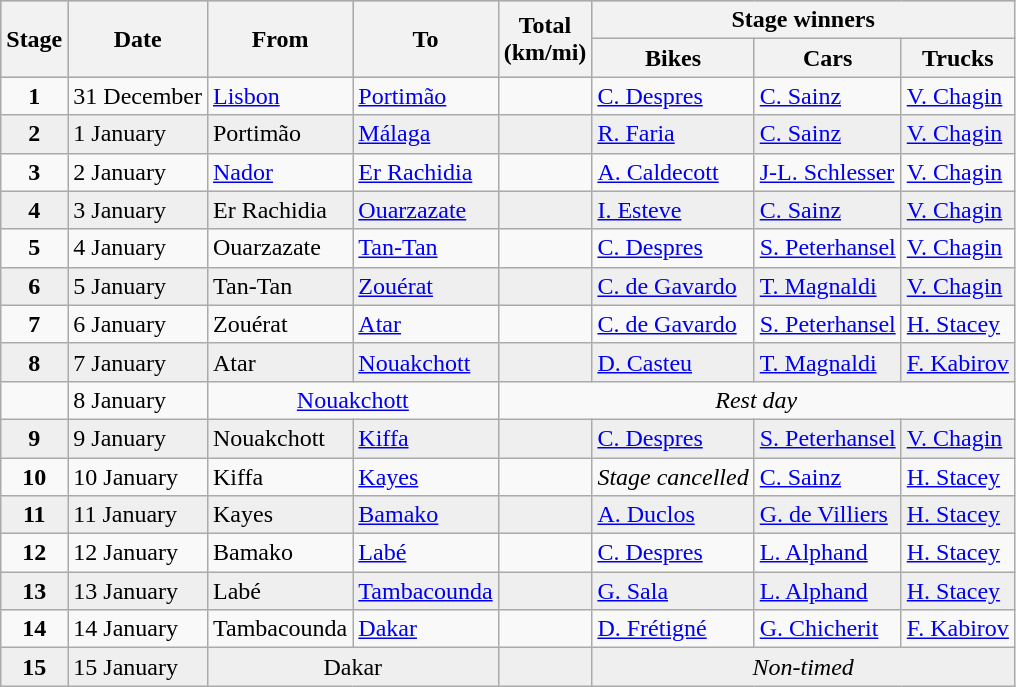<table class="wikitable sortable">
<tr style="background:lightsteelblue;">
<th rowspan=2 align=center>Stage</th>
<th rowspan=2 align=center>Date</th>
<th rowspan=2 align=center>From</th>
<th rowspan=2 align=center>To</th>
<th rowspan=2 align=center>Total<br>(km/mi)</th>
<th colspan=3 align=center>Stage winners</th>
</tr>
<tr>
<th align=center>Bikes</th>
<th align=center>Cars</th>
<th align=center>Trucks</th>
</tr>
<tr>
<td align=center><strong>1</strong></td>
<td>31 December</td>
<td> <a href='#'>Lisbon</a></td>
<td> <a href='#'>Portimão</a></td>
<td></td>
<td> <a href='#'>C. Despres</a></td>
<td> <a href='#'>C. Sainz</a></td>
<td> <a href='#'>V. Chagin</a></td>
</tr>
<tr style="background:#efefef;">
<td align=center><strong>2</strong></td>
<td>1 January</td>
<td> Portimão</td>
<td> <a href='#'>Málaga</a></td>
<td></td>
<td> <a href='#'>R. Faria</a></td>
<td> <a href='#'>C. Sainz</a></td>
<td> <a href='#'>V. Chagin</a></td>
</tr>
<tr>
<td align=center><strong>3</strong></td>
<td>2 January</td>
<td> <a href='#'>Nador</a></td>
<td> <a href='#'>Er Rachidia</a></td>
<td></td>
<td> <a href='#'>A. Caldecott</a></td>
<td> <a href='#'>J-L. Schlesser</a></td>
<td> <a href='#'>V. Chagin</a></td>
</tr>
<tr style="background:#efefef;">
<td align=center><strong>4</strong></td>
<td>3 January</td>
<td> Er Rachidia</td>
<td> <a href='#'>Ouarzazate</a></td>
<td></td>
<td> <a href='#'>I. Esteve</a></td>
<td> <a href='#'>C. Sainz</a></td>
<td> <a href='#'>V. Chagin</a></td>
</tr>
<tr>
<td align=center><strong>5</strong></td>
<td>4 January</td>
<td> Ouarzazate</td>
<td> <a href='#'>Tan-Tan</a></td>
<td></td>
<td> <a href='#'>C. Despres</a></td>
<td> <a href='#'>S. Peterhansel</a></td>
<td> <a href='#'>V. Chagin</a></td>
</tr>
<tr style="background:#efefef;">
<td align=center><strong>6</strong></td>
<td>5 January</td>
<td> Tan-Tan</td>
<td> <a href='#'>Zouérat</a></td>
<td></td>
<td> <a href='#'>C. de Gavardo</a></td>
<td> <a href='#'>T. Magnaldi</a></td>
<td> <a href='#'>V. Chagin</a></td>
</tr>
<tr>
<td align=center><strong>7</strong></td>
<td>6 January</td>
<td> Zouérat</td>
<td> <a href='#'>Atar</a></td>
<td></td>
<td> <a href='#'>C. de Gavardo</a></td>
<td> <a href='#'>S. Peterhansel</a></td>
<td> <a href='#'>H. Stacey</a></td>
</tr>
<tr style="background:#efefef;">
<td align=center><strong>8</strong></td>
<td>7 January</td>
<td> Atar</td>
<td> <a href='#'>Nouakchott</a></td>
<td></td>
<td> <a href='#'>D. Casteu</a></td>
<td> <a href='#'>T. Magnaldi</a></td>
<td> <a href='#'>F. Kabirov</a></td>
</tr>
<tr>
<td></td>
<td>8 January</td>
<td colspan=2 align=center> <a href='#'>Nouakchott</a></td>
<td colspan=4 align=center><em>Rest day</em></td>
</tr>
<tr style="background:#efefef;">
<td align=center><strong>9</strong></td>
<td>9 January</td>
<td> Nouakchott</td>
<td> <a href='#'>Kiffa</a></td>
<td></td>
<td> <a href='#'>C. Despres</a></td>
<td> <a href='#'>S. Peterhansel</a></td>
<td> <a href='#'>V. Chagin</a></td>
</tr>
<tr>
<td align=center><strong>10</strong></td>
<td>10 January</td>
<td> Kiffa</td>
<td> <a href='#'>Kayes</a></td>
<td></td>
<td align=center><em>Stage cancelled</em></td>
<td> <a href='#'>C. Sainz</a></td>
<td> <a href='#'>H. Stacey</a></td>
</tr>
<tr style="background:#efefef;">
<td align=center><strong>11</strong></td>
<td>11 January</td>
<td> Kayes</td>
<td> <a href='#'>Bamako</a></td>
<td></td>
<td> <a href='#'>A. Duclos</a></td>
<td> <a href='#'>G. de Villiers</a></td>
<td> <a href='#'>H. Stacey</a></td>
</tr>
<tr>
<td align=center><strong>12</strong></td>
<td>12 January</td>
<td> Bamako</td>
<td> <a href='#'>Labé</a></td>
<td></td>
<td> <a href='#'>C. Despres</a></td>
<td> <a href='#'>L. Alphand</a></td>
<td> <a href='#'>H. Stacey</a></td>
</tr>
<tr style="background:#efefef;">
<td align=center><strong>13</strong></td>
<td>13 January</td>
<td> Labé</td>
<td> <a href='#'>Tambacounda</a></td>
<td></td>
<td> <a href='#'>G. Sala</a></td>
<td> <a href='#'>L. Alphand</a></td>
<td> <a href='#'>H. Stacey</a></td>
</tr>
<tr>
<td align=center><strong>14</strong></td>
<td>14 January</td>
<td> Tambacounda</td>
<td> <a href='#'>Dakar</a></td>
<td></td>
<td> <a href='#'>D. Frétigné</a></td>
<td> <a href='#'>G. Chicherit</a></td>
<td> <a href='#'>F. Kabirov</a></td>
</tr>
<tr style="background:#efefef;">
<td align=center><strong>15</strong></td>
<td>15 January</td>
<td colspan=2 align=center> Dakar</td>
<td></td>
<td colspan=3 align=center><em>Non-timed</em></td>
</tr>
</table>
